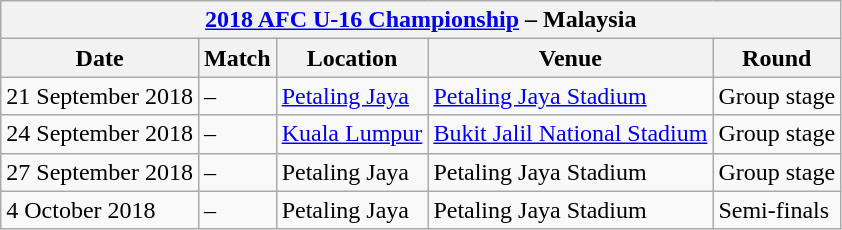<table class="wikitable">
<tr>
<th colspan="5"><a href='#'>2018 AFC U-16 Championship</a> – Malaysia</th>
</tr>
<tr>
<th>Date</th>
<th>Match</th>
<th>Location</th>
<th>Venue</th>
<th>Round</th>
</tr>
<tr>
<td>21 September 2018</td>
<td> – </td>
<td><a href='#'>Petaling Jaya</a></td>
<td><a href='#'>Petaling Jaya Stadium</a></td>
<td>Group stage</td>
</tr>
<tr>
<td>24 September 2018</td>
<td> – </td>
<td><a href='#'>Kuala Lumpur</a></td>
<td><a href='#'>Bukit Jalil National Stadium</a></td>
<td>Group stage</td>
</tr>
<tr>
<td>27 September 2018</td>
<td> – </td>
<td>Petaling Jaya</td>
<td>Petaling Jaya Stadium</td>
<td>Group stage</td>
</tr>
<tr>
<td>4 October 2018</td>
<td> – </td>
<td>Petaling Jaya</td>
<td>Petaling Jaya Stadium</td>
<td>Semi-finals</td>
</tr>
</table>
